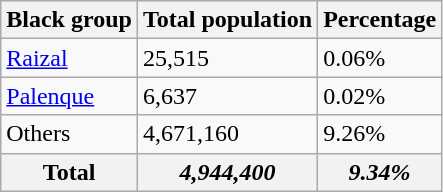<table class="wikitable sortable">
<tr>
<th>Black group</th>
<th>Total population</th>
<th>Percentage</th>
</tr>
<tr>
<td><a href='#'>Raizal</a></td>
<td>25,515</td>
<td>0.06%</td>
</tr>
<tr>
<td><a href='#'>Palenque</a></td>
<td>6,637</td>
<td>0.02%</td>
</tr>
<tr>
<td>Others</td>
<td>4,671,160</td>
<td>9.26%</td>
</tr>
<tr>
<th>Total</th>
<th><em>4,944,400</em></th>
<th><em>9.34%</em></th>
</tr>
</table>
